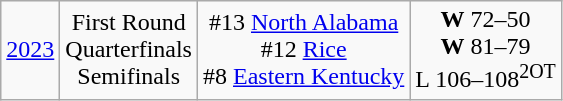<table class="wikitable">
<tr align="center">
<td><a href='#'>2023</a></td>
<td>First Round<br>Quarterfinals<br>Semifinals</td>
<td>#13 <a href='#'>North Alabama</a><br>#12 <a href='#'>Rice</a><br>#8 <a href='#'>Eastern Kentucky</a></td>
<td><strong>W</strong> 72–50<br><strong>W</strong> 81–79<br>L 106–108<sup>2OT</sup></td>
</tr>
</table>
